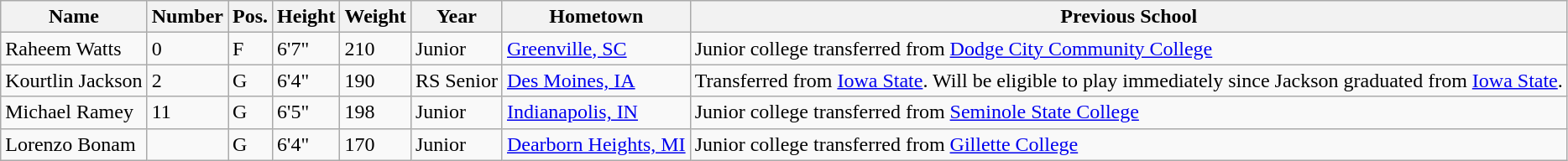<table class="wikitable sortable" border="1">
<tr>
<th>Name</th>
<th>Number</th>
<th>Pos.</th>
<th>Height</th>
<th>Weight</th>
<th>Year</th>
<th>Hometown</th>
<th class="unsortable">Previous School</th>
</tr>
<tr>
<td>Raheem Watts</td>
<td>0</td>
<td>F</td>
<td>6'7"</td>
<td>210</td>
<td>Junior</td>
<td><a href='#'>Greenville, SC</a></td>
<td>Junior college transferred from <a href='#'>Dodge City Community College</a></td>
</tr>
<tr>
<td>Kourtlin Jackson</td>
<td>2</td>
<td>G</td>
<td>6'4"</td>
<td>190</td>
<td>RS Senior</td>
<td><a href='#'>Des Moines, IA</a></td>
<td>Transferred from <a href='#'>Iowa State</a>. Will be eligible to play immediately since Jackson graduated from <a href='#'>Iowa State</a>.</td>
</tr>
<tr>
<td>Michael Ramey</td>
<td>11</td>
<td>G</td>
<td>6'5"</td>
<td>198</td>
<td>Junior</td>
<td><a href='#'>Indianapolis, IN</a></td>
<td>Junior college transferred from <a href='#'>Seminole State College</a></td>
</tr>
<tr>
<td>Lorenzo Bonam</td>
<td></td>
<td>G</td>
<td>6'4"</td>
<td>170</td>
<td>Junior</td>
<td><a href='#'>Dearborn Heights, MI</a></td>
<td>Junior college transferred from <a href='#'>Gillette College</a></td>
</tr>
</table>
